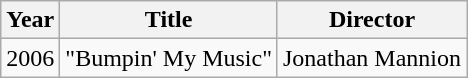<table class="wikitable">
<tr>
<th>Year</th>
<th>Title</th>
<th>Director</th>
</tr>
<tr>
<td>2006</td>
<td>"Bumpin' My Music"</td>
<td>Jonathan Mannion</td>
</tr>
</table>
